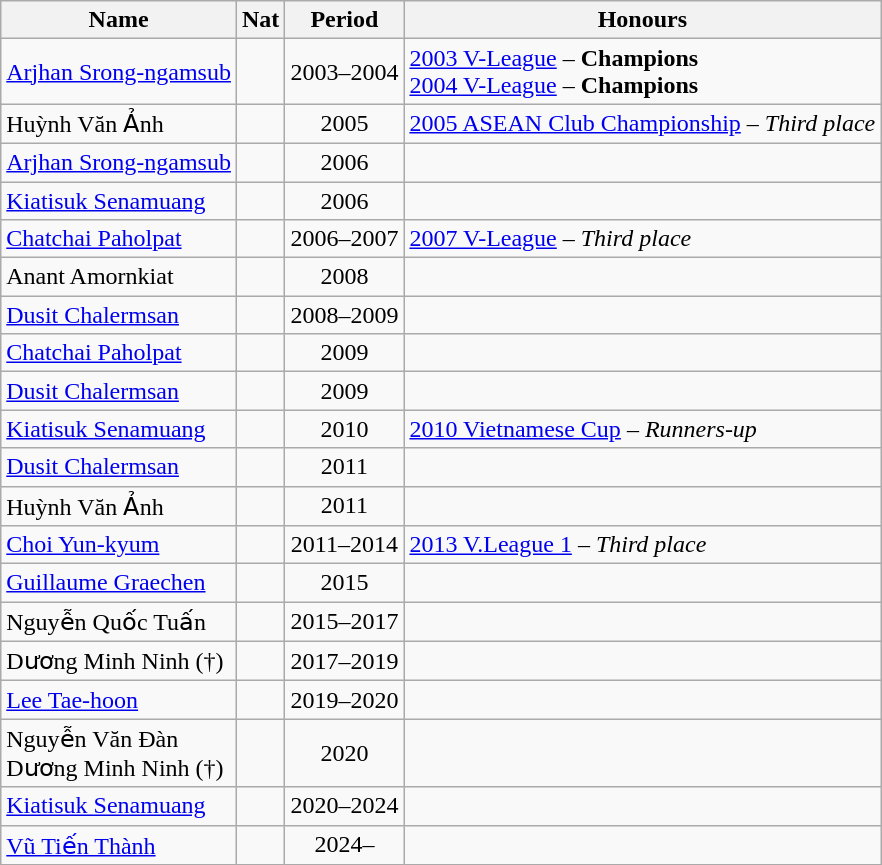<table class="wikitable">
<tr>
<th>Name</th>
<th>Nat</th>
<th>Period</th>
<th>Honours</th>
</tr>
<tr>
<td><a href='#'>Arjhan Srong-ngamsub</a></td>
<td style="text-align:center;"></td>
<td style="text-align:center;">2003–2004</td>
<td><a href='#'>2003 V-League</a> –  <strong>Champions</strong> <br> <a href='#'>2004 V-League</a> –  <strong>Champions</strong></td>
</tr>
<tr>
<td>Huỳnh Văn Ảnh</td>
<td style="text-align:center;"></td>
<td style="text-align:center;">2005</td>
<td><a href='#'>2005 ASEAN Club Championship</a> –  <em>Third place</em></td>
</tr>
<tr>
<td><a href='#'>Arjhan Srong-ngamsub</a></td>
<td style="text-align:center;"></td>
<td style="text-align:center;">2006</td>
<td></td>
</tr>
<tr>
<td><a href='#'>Kiatisuk Senamuang</a></td>
<td style="text-align:center;"></td>
<td style="text-align:center;">2006</td>
<td></td>
</tr>
<tr>
<td><a href='#'>Chatchai Paholpat</a></td>
<td style="text-align:center;"></td>
<td style="text-align:center;">2006–2007</td>
<td><a href='#'>2007 V-League</a> –  <em>Third place</em></td>
</tr>
<tr>
<td>Anant Amornkiat</td>
<td style="text-align:center;"></td>
<td style="text-align:center;">2008</td>
<td></td>
</tr>
<tr>
<td><a href='#'>Dusit Chalermsan</a></td>
<td style="text-align:center;"></td>
<td style="text-align:center;">2008–2009</td>
<td></td>
</tr>
<tr>
<td><a href='#'>Chatchai Paholpat</a></td>
<td style="text-align:center;"></td>
<td style="text-align:center;">2009</td>
<td></td>
</tr>
<tr>
<td><a href='#'>Dusit Chalermsan</a></td>
<td style="text-align:center;"></td>
<td style="text-align:center;">2009</td>
<td></td>
</tr>
<tr>
<td><a href='#'>Kiatisuk Senamuang</a></td>
<td style="text-align:center;"></td>
<td style="text-align:center;">2010</td>
<td><a href='#'>2010 Vietnamese Cup</a> –  <em>Runners-up</em></td>
</tr>
<tr>
<td><a href='#'>Dusit Chalermsan</a></td>
<td style="text-align:center;"></td>
<td style="text-align:center;">2011</td>
<td></td>
</tr>
<tr>
<td>Huỳnh Văn Ảnh</td>
<td style="text-align:center;"></td>
<td style="text-align:center;">2011</td>
<td></td>
</tr>
<tr>
<td><a href='#'>Choi Yun-kyum</a></td>
<td style="text-align:center;"></td>
<td style="text-align:center;">2011–2014</td>
<td><a href='#'>2013 V.League 1</a> –  <em>Third place</em></td>
</tr>
<tr>
<td><a href='#'>Guillaume Graechen</a></td>
<td style="text-align:center;"></td>
<td style="text-align:center;">2015</td>
<td></td>
</tr>
<tr>
<td>Nguyễn Quốc Tuấn</td>
<td style="text-align:center;"></td>
<td style="text-align:center;">2015–2017</td>
<td></td>
</tr>
<tr>
<td>Dương Minh Ninh (†)</td>
<td style="text-align:center;"></td>
<td style="text-align:center;">2017–2019</td>
<td></td>
</tr>
<tr>
<td><a href='#'>Lee Tae-hoon</a></td>
<td style="text-align:center;"></td>
<td style="text-align:center;">2019–2020</td>
<td></td>
</tr>
<tr>
<td>Nguyễn Văn Đàn <br> Dương Minh Ninh (†)</td>
<td><br></td>
<td style="text-align:center;">2020</td>
<td></td>
</tr>
<tr>
<td><a href='#'>Kiatisuk Senamuang</a></td>
<td style="text-align:center;"></td>
<td style="text-align:center;">2020–2024</td>
<td></td>
</tr>
<tr>
<td><a href='#'>Vũ Tiến Thành</a></td>
<td style="text-align:center;"></td>
<td style="text-align:center;">2024–</td>
<td></td>
</tr>
</table>
